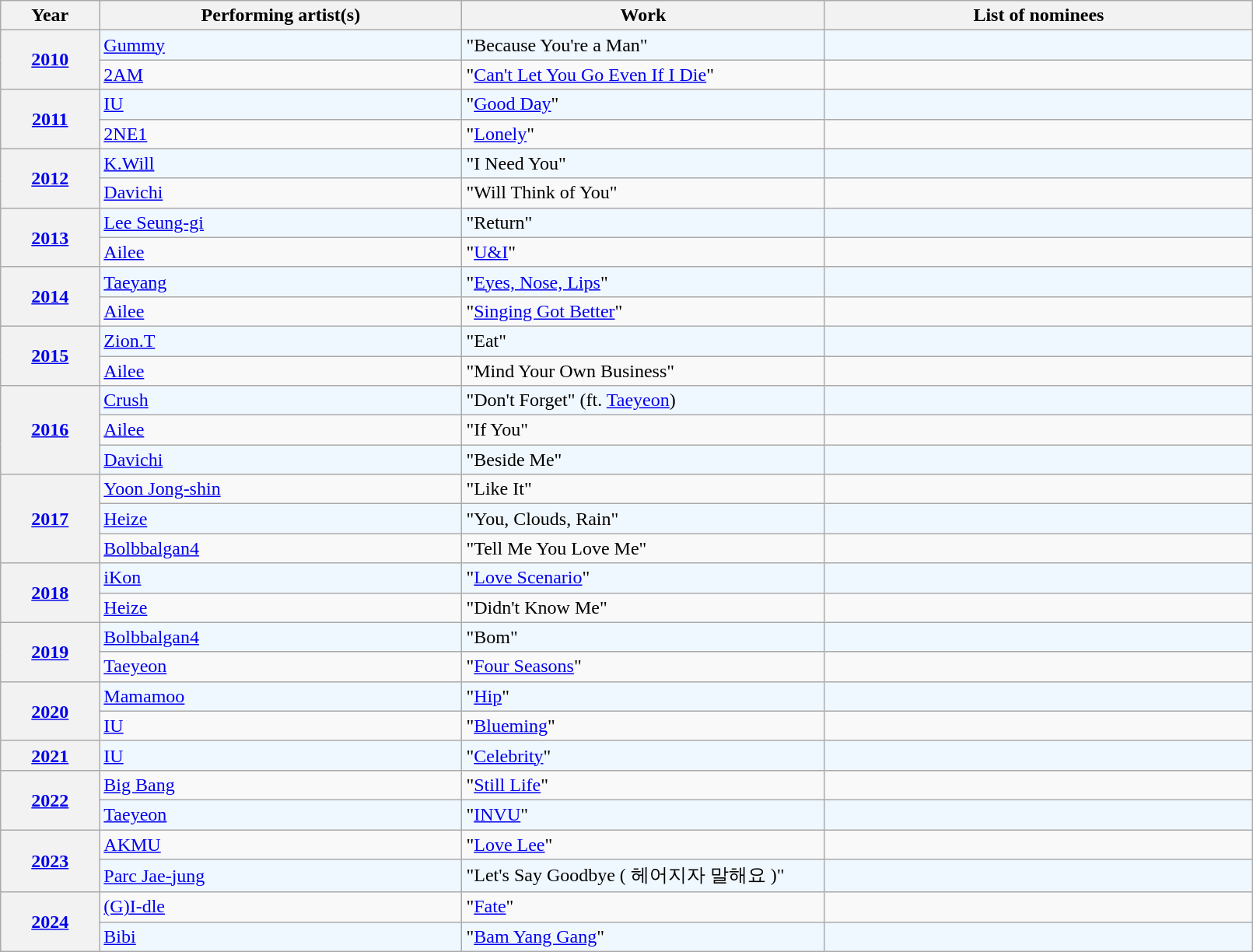<table class="wikitable plainrowheaders sortable" style="width:85%">
<tr>
<th scope="col" width="6%">Year</th>
<th scope="col" width="22%">Performing artist(s)</th>
<th scope="col" width="22%">Work</th>
<th scope="col" class="unsortable" width="26%">List of nominees</th>
</tr>
<tr>
<th rowspan=2 scope="row" style="text-align:center"><a href='#'>2010</a></th>
<td style="background:#F0F8FF"><a href='#'>Gummy</a></td>
<td style="background:#F0F8FF">"Because You're a Man"</td>
<td style="background:#F0F8FF; font-size: 95%;"></td>
</tr>
<tr>
<td><a href='#'>2AM</a></td>
<td>"<a href='#'>Can't Let You Go Even If I Die</a>"</td>
<td style="font-size: 95%;"></td>
</tr>
<tr>
<th rowspan=2 scope="row" style="text-align:center"><a href='#'>2011</a></th>
<td style="background:#F0F8FF"><a href='#'>IU</a></td>
<td style="background:#F0F8FF">"<a href='#'>Good Day</a>"</td>
<td style="background:#F0F8FF; font-size: 95%;"></td>
</tr>
<tr>
<td><a href='#'>2NE1</a></td>
<td>"<a href='#'>Lonely</a>"</td>
<td style="font-size: 95%;"></td>
</tr>
<tr>
<th rowspan=2 scope="row" style="text-align:center"><a href='#'>2012</a></th>
<td style="background:#F0F8FF"><a href='#'>K.Will</a></td>
<td style="background:#F0F8FF">"I Need You"</td>
<td style="background:#F0F8FF; font-size: 95%;"></td>
</tr>
<tr>
<td><a href='#'>Davichi</a></td>
<td>"Will Think of You"</td>
<td style="font-size: 95%;"></td>
</tr>
<tr>
<th rowspan=2 scope="row" style="text-align:center"><a href='#'>2013</a></th>
<td style="background:#F0F8FF"><a href='#'>Lee Seung-gi</a></td>
<td style="background:#F0F8FF">"Return"</td>
<td style="background:#F0F8FF; font-size: 95%;"></td>
</tr>
<tr>
<td><a href='#'>Ailee</a></td>
<td>"<a href='#'>U&I</a>"</td>
<td style="font-size: 95%;"></td>
</tr>
<tr>
<th rowspan=2 scope="row" style="text-align:center"><a href='#'>2014</a></th>
<td style="background:#F0F8FF"><a href='#'>Taeyang</a></td>
<td style="background:#F0F8FF">"<a href='#'>Eyes, Nose, Lips</a>"</td>
<td style="background:#F0F8FF; font-size: 95%;"></td>
</tr>
<tr>
<td><a href='#'>Ailee</a></td>
<td>"<a href='#'>Singing Got Better</a>"</td>
<td style="font-size: 95%;"></td>
</tr>
<tr>
<th rowspan=2 scope="row" style="text-align:center"><a href='#'>2015</a></th>
<td style="background:#F0F8FF"><a href='#'>Zion.T</a></td>
<td style="background:#F0F8FF">"Eat"</td>
<td style="background:#F0F8FF; font-size: 95%;"></td>
</tr>
<tr>
<td><a href='#'>Ailee</a></td>
<td>"Mind Your Own Business"</td>
<td style="font-size: 95%;"></td>
</tr>
<tr>
<th rowspan=3 scope="row" style="text-align:center"><a href='#'>2016</a></th>
<td style="background:#F0F8FF"><a href='#'>Crush</a></td>
<td style="background:#F0F8FF">"Don't Forget" (ft. <a href='#'>Taeyeon</a>)</td>
<td style="background:#F0F8FF; font-size: 95%;"></td>
</tr>
<tr>
<td><a href='#'>Ailee</a></td>
<td>"If You"</td>
<td style="font-size: 95%;"></td>
</tr>
<tr>
<td style="background:#F0F8FF"><a href='#'>Davichi</a></td>
<td style="background:#F0F8FF">"Beside Me"</td>
<td style="background:#F0F8FF; font-size: 95%;"></td>
</tr>
<tr>
<th rowspan=3 scope="row" style="text-align:center"><a href='#'>2017</a></th>
<td><a href='#'>Yoon Jong-shin</a></td>
<td>"Like It"</td>
<td style="font-size: 95%;"></td>
</tr>
<tr>
<td style="background:#F0F8FF"><a href='#'>Heize</a></td>
<td style="background:#F0F8FF">"You, Clouds, Rain"</td>
<td style="background:#F0F8FF; font-size: 95%;"></td>
</tr>
<tr>
<td><a href='#'>Bolbbalgan4</a></td>
<td>"Tell Me You Love Me"</td>
<td style="font-size: 95%;"></td>
</tr>
<tr>
<th rowspan=2 scope="row" style="text-align:center"><a href='#'>2018</a></th>
<td style="background:#F0F8FF"><a href='#'>iKon</a></td>
<td style="background:#F0F8FF">"<a href='#'>Love Scenario</a>"</td>
<td style="background:#F0F8FF; font-size: 95%;"></td>
</tr>
<tr>
<td><a href='#'>Heize</a></td>
<td>"Didn't Know Me"</td>
<td style="font-size: 95%;"></td>
</tr>
<tr>
<th rowspan=2 scope="row" style="text-align:center"><a href='#'>2019</a></th>
<td style="background:#F0F8FF"><a href='#'>Bolbbalgan4</a></td>
<td style="background:#F0F8FF">"Bom"</td>
<td style="background:#F0F8FF; font-size: 95%;"></td>
</tr>
<tr>
<td><a href='#'>Taeyeon</a></td>
<td>"<a href='#'>Four Seasons</a>"</td>
<td style="font-size: 95%;"></td>
</tr>
<tr>
<th rowspan=2 scope="row" style="text-align:center"><a href='#'>2020</a></th>
<td style="background:#F0F8FF"><a href='#'>Mamamoo</a></td>
<td style="background:#F0F8FF">"<a href='#'>Hip</a>"</td>
<td style="background:#F0F8FF; font-size: 95%;"></td>
</tr>
<tr>
<td><a href='#'>IU</a></td>
<td>"<a href='#'>Blueming</a>"</td>
<td style="font-size: 95%;"></td>
</tr>
<tr>
<th scope="row" style="text-align:center"><a href='#'>2021</a></th>
<td style="background:#F0F8FF"><a href='#'>IU</a></td>
<td style="background:#F0F8FF">"<a href='#'>Celebrity</a>"</td>
<td style="background:#F0F8FF; font-size: 95%;"></td>
</tr>
<tr>
<th rowspan=2 scope="row" style="text-align:center"><a href='#'>2022</a></th>
<td><a href='#'>Big Bang</a></td>
<td>"<a href='#'>Still Life</a>"</td>
<td style="font-size: 95%;"></td>
</tr>
<tr>
<td style="background:#F0F8FF"><a href='#'>Taeyeon</a></td>
<td style="background:#F0F8FF">"<a href='#'>INVU</a>"</td>
<td style="background:#F0F8FF; font-size: 95%;"></td>
</tr>
<tr>
<th rowspan=2 scope="row" style="text-align:center"><a href='#'>2023</a></th>
<td><a href='#'>AKMU</a></td>
<td>"<a href='#'>Love Lee</a>"</td>
<td style="font-size: 95%;"></td>
</tr>
<tr>
<td style="background:#F0F8FF"><a href='#'>Parc Jae-jung</a></td>
<td style="background:#F0F8FF">"Let's Say Goodbye ( 헤어지자 말해요 )"</td>
<td style="background:#F0F8FF; font-size: 95%;"></td>
</tr>
<tr>
<th rowspan=2 scope="row" style="text-align:center"><a href='#'>2024</a></th>
<td><a href='#'>(G)I-dle</a></td>
<td>"<a href='#'>Fate</a>"</td>
<td style="font-size: 95%;"></td>
</tr>
<tr>
<td style="background:#F0F8FF"><a href='#'>Bibi</a></td>
<td style="background:#F0F8FF">"<a href='#'>Bam Yang Gang</a>"</td>
<td style="background:#F0F8FF; font-size: 95%;"></td>
</tr>
</table>
